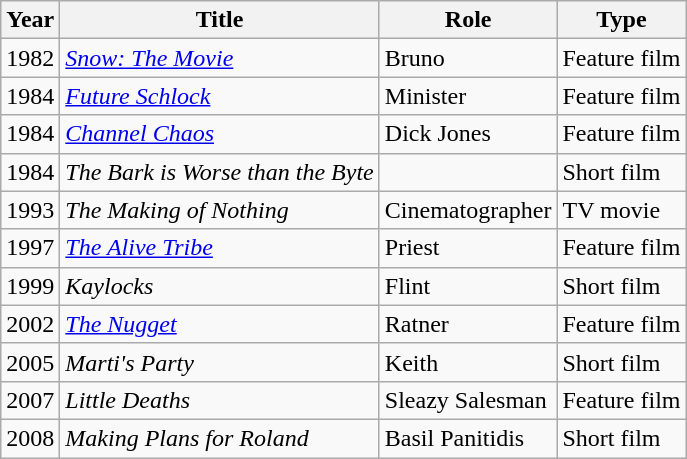<table class="wikitable">
<tr>
<th>Year</th>
<th>Title</th>
<th>Role</th>
<th>Type</th>
</tr>
<tr>
<td>1982</td>
<td><em><a href='#'>Snow: The Movie</a></em></td>
<td>Bruno</td>
<td>Feature film</td>
</tr>
<tr>
<td>1984</td>
<td><em><a href='#'>Future Schlock</a></em></td>
<td>Minister</td>
<td>Feature film</td>
</tr>
<tr>
<td>1984</td>
<td><em><a href='#'>Channel Chaos</a></em></td>
<td>Dick Jones</td>
<td>Feature film</td>
</tr>
<tr>
<td>1984</td>
<td><em>The Bark is Worse than the Byte</em></td>
<td></td>
<td>Short film</td>
</tr>
<tr>
<td>1993</td>
<td><em>The Making of Nothing</em></td>
<td>Cinematographer</td>
<td>TV movie</td>
</tr>
<tr>
<td>1997</td>
<td><em><a href='#'>The Alive Tribe</a></em></td>
<td>Priest</td>
<td>Feature film</td>
</tr>
<tr>
<td>1999</td>
<td><em>Kaylocks</em></td>
<td>Flint</td>
<td>Short film</td>
</tr>
<tr>
<td>2002</td>
<td><em><a href='#'>The Nugget</a></em></td>
<td>Ratner</td>
<td>Feature film</td>
</tr>
<tr>
<td>2005</td>
<td><em>Marti's Party</em></td>
<td>Keith</td>
<td>Short film</td>
</tr>
<tr>
<td>2007</td>
<td><em>Little Deaths</em></td>
<td>Sleazy Salesman</td>
<td>Feature film</td>
</tr>
<tr>
<td>2008</td>
<td><em>Making Plans for Roland</em></td>
<td>Basil Panitidis</td>
<td>Short film</td>
</tr>
</table>
